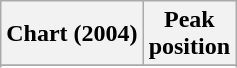<table class="wikitable sortable plainrowheaders" style="text-align:center">
<tr>
<th scope="col">Chart (2004)</th>
<th scope="col">Peak<br>position</th>
</tr>
<tr>
</tr>
<tr>
</tr>
</table>
